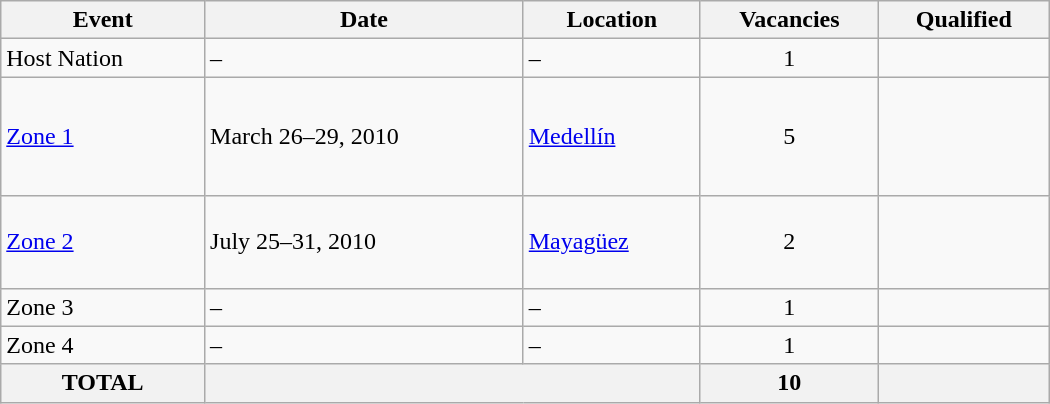<table class="wikitable" width=700>
<tr>
<th>Event</th>
<th>Date</th>
<th>Location</th>
<th>Vacancies</th>
<th>Qualified</th>
</tr>
<tr>
<td>Host Nation</td>
<td>–</td>
<td>–</td>
<td align=center>1</td>
<td></td>
</tr>
<tr>
<td><a href='#'>Zone 1</a></td>
<td>March 26–29, 2010</td>
<td> <a href='#'>Medellín</a></td>
<td align=center>5</td>
<td> <br>  <br>  <br>  <br> </td>
</tr>
<tr>
<td><a href='#'>Zone 2</a></td>
<td>July 25–31, 2010</td>
<td> <a href='#'>Mayagüez</a></td>
<td align=center>2</td>
<td><s></s> <br>  <br> <s></s> <br> </td>
</tr>
<tr>
<td>Zone 3 </td>
<td>–</td>
<td>–</td>
<td align=center>1</td>
<td></td>
</tr>
<tr>
<td>Zone 4 </td>
<td>–</td>
<td>–</td>
<td align=center>1</td>
<td></td>
</tr>
<tr>
<th>TOTAL</th>
<th colspan="2"></th>
<th>10</th>
<th></th>
</tr>
</table>
